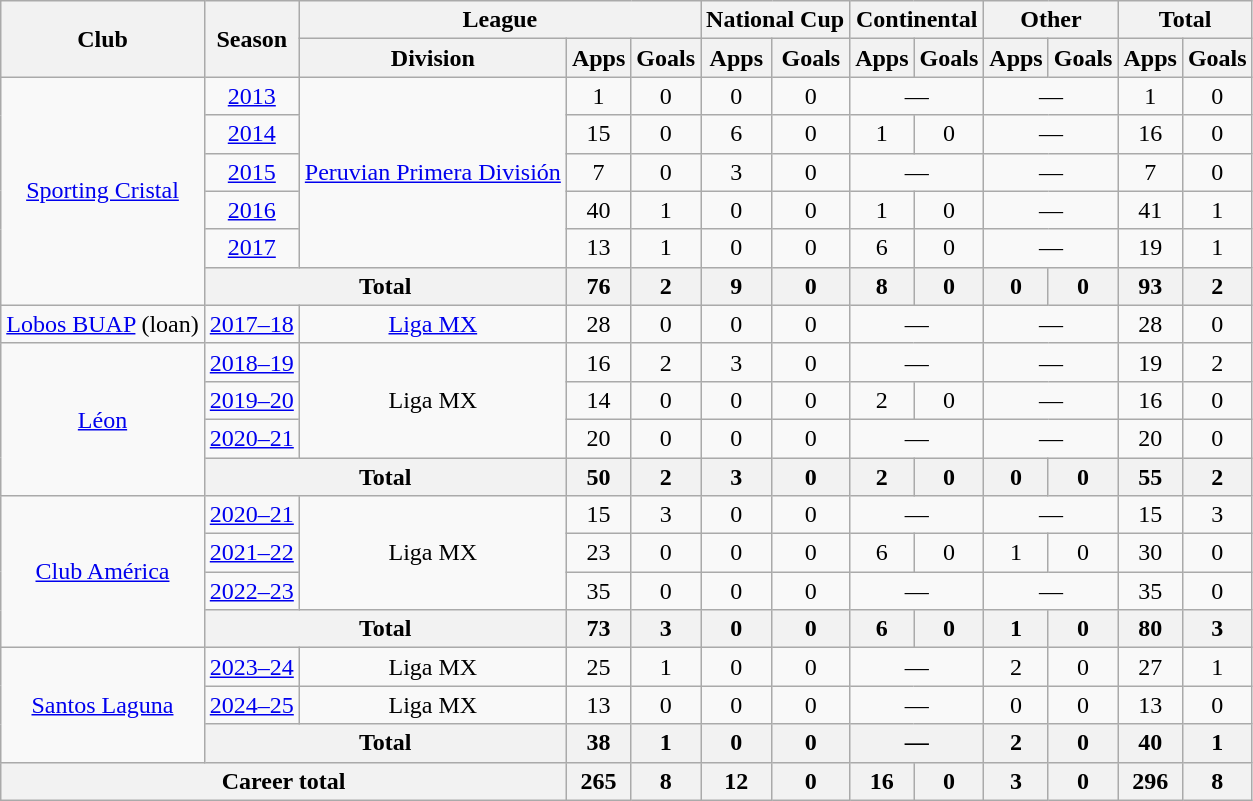<table class="wikitable", style="text-align:center">
<tr>
<th rowspan="2">Club</th>
<th rowspan="2">Season</th>
<th colspan="3">League</th>
<th colspan="2">National Cup</th>
<th colspan="2">Continental</th>
<th colspan="2">Other</th>
<th colspan="2">Total</th>
</tr>
<tr>
<th>Division</th>
<th>Apps</th>
<th>Goals</th>
<th>Apps</th>
<th>Goals</th>
<th>Apps</th>
<th>Goals</th>
<th>Apps</th>
<th>Goals</th>
<th>Apps</th>
<th>Goals</th>
</tr>
<tr>
<td rowspan="6"><a href='#'>Sporting Cristal</a></td>
<td><a href='#'>2013</a></td>
<td rowspan="5"><a href='#'>Peruvian Primera División</a></td>
<td>1</td>
<td>0</td>
<td>0</td>
<td>0</td>
<td colspan="2">—</td>
<td colspan="2">—</td>
<td>1</td>
<td>0</td>
</tr>
<tr>
<td><a href='#'>2014</a></td>
<td>15</td>
<td>0</td>
<td>6</td>
<td>0</td>
<td>1</td>
<td>0</td>
<td colspan="2">—</td>
<td>16</td>
<td>0</td>
</tr>
<tr>
<td><a href='#'>2015</a></td>
<td>7</td>
<td>0</td>
<td>3</td>
<td>0</td>
<td colspan="2">—</td>
<td colspan="2">—</td>
<td>7</td>
<td>0</td>
</tr>
<tr>
<td><a href='#'>2016</a></td>
<td>40</td>
<td>1</td>
<td>0</td>
<td>0</td>
<td>1</td>
<td>0</td>
<td colspan="2">—</td>
<td>41</td>
<td>1</td>
</tr>
<tr>
<td><a href='#'>2017</a></td>
<td>13</td>
<td>1</td>
<td>0</td>
<td>0</td>
<td>6</td>
<td>0</td>
<td colspan="2">—</td>
<td>19</td>
<td>1</td>
</tr>
<tr>
<th colspan="2">Total</th>
<th>76</th>
<th>2</th>
<th>9</th>
<th>0</th>
<th>8</th>
<th>0</th>
<th>0</th>
<th>0</th>
<th>93</th>
<th>2</th>
</tr>
<tr>
<td><a href='#'>Lobos BUAP</a> (loan)</td>
<td><a href='#'>2017–18</a></td>
<td><a href='#'>Liga MX</a></td>
<td>28</td>
<td>0</td>
<td>0</td>
<td>0</td>
<td colspan="2">—</td>
<td colspan="2">—</td>
<td>28</td>
<td>0</td>
</tr>
<tr>
<td rowspan="4"><a href='#'>Léon</a></td>
<td><a href='#'>2018–19</a></td>
<td rowspan="3">Liga MX</td>
<td>16</td>
<td>2</td>
<td>3</td>
<td>0</td>
<td colspan="2">—</td>
<td colspan="2">—</td>
<td>19</td>
<td>2</td>
</tr>
<tr>
<td><a href='#'>2019–20</a></td>
<td>14</td>
<td>0</td>
<td>0</td>
<td>0</td>
<td>2</td>
<td>0</td>
<td colspan="2">—</td>
<td>16</td>
<td>0</td>
</tr>
<tr>
<td><a href='#'>2020–21</a></td>
<td>20</td>
<td>0</td>
<td>0</td>
<td>0</td>
<td colspan="2">—</td>
<td colspan="2">—</td>
<td>20</td>
<td>0</td>
</tr>
<tr>
<th colspan="2">Total</th>
<th>50</th>
<th>2</th>
<th>3</th>
<th>0</th>
<th>2</th>
<th>0</th>
<th>0</th>
<th>0</th>
<th>55</th>
<th>2</th>
</tr>
<tr>
<td rowspan="4"><a href='#'>Club América</a></td>
<td><a href='#'>2020–21</a></td>
<td rowspan="3">Liga MX</td>
<td>15</td>
<td>3</td>
<td>0</td>
<td>0</td>
<td colspan="2">—</td>
<td colspan="2">—</td>
<td>15</td>
<td>3</td>
</tr>
<tr>
<td><a href='#'>2021–22</a></td>
<td>23</td>
<td>0</td>
<td>0</td>
<td>0</td>
<td>6</td>
<td>0</td>
<td>1</td>
<td>0</td>
<td>30</td>
<td>0</td>
</tr>
<tr>
<td><a href='#'>2022–23</a></td>
<td>35</td>
<td>0</td>
<td>0</td>
<td>0</td>
<td colspan="2">—</td>
<td colspan="2">—</td>
<td>35</td>
<td>0</td>
</tr>
<tr>
<th colspan="2">Total</th>
<th>73</th>
<th>3</th>
<th>0</th>
<th>0</th>
<th>6</th>
<th>0</th>
<th>1</th>
<th>0</th>
<th>80</th>
<th>3</th>
</tr>
<tr>
<td rowspan="3"><a href='#'>Santos Laguna</a></td>
<td><a href='#'>2023–24</a></td>
<td>Liga MX</td>
<td>25</td>
<td>1</td>
<td>0</td>
<td>0</td>
<td colspan="2">—</td>
<td>2</td>
<td>0</td>
<td>27</td>
<td>1</td>
</tr>
<tr>
<td><a href='#'>2024–25</a></td>
<td>Liga MX</td>
<td>13</td>
<td>0</td>
<td>0</td>
<td>0</td>
<td colspan="2">—</td>
<td>0</td>
<td>0</td>
<td>13</td>
<td>0</td>
</tr>
<tr>
<th colspan="2">Total</th>
<th>38</th>
<th>1</th>
<th>0</th>
<th>0</th>
<th colspan="2">—</th>
<th>2</th>
<th>0</th>
<th>40</th>
<th>1</th>
</tr>
<tr>
<th colspan="3">Career total</th>
<th>265</th>
<th>8</th>
<th>12</th>
<th>0</th>
<th>16</th>
<th>0</th>
<th>3</th>
<th>0</th>
<th>296</th>
<th>8</th>
</tr>
</table>
